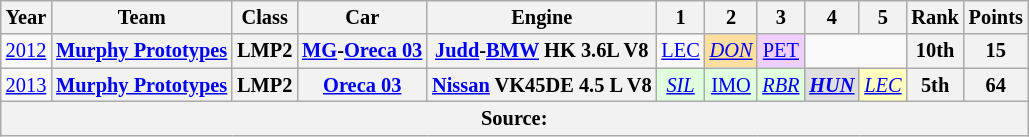<table class="wikitable" style="text-align:center; font-size:85%">
<tr>
<th>Year</th>
<th>Team</th>
<th>Class</th>
<th>Car</th>
<th>Engine</th>
<th>1</th>
<th>2</th>
<th>3</th>
<th>4</th>
<th>5</th>
<th>Rank</th>
<th>Points</th>
</tr>
<tr>
<td><a href='#'>2012</a></td>
<th nowrap><a href='#'>Murphy Prototypes</a></th>
<th>LMP2</th>
<th nowrap><a href='#'>MG</a>-<a href='#'>Oreca 03</a></th>
<th nowrap><a href='#'>Judd</a>-<a href='#'>BMW</a> HK 3.6L V8</th>
<td><a href='#'>LEC</a></td>
<td style="background:#FFDF9F;"><em><a href='#'>DON</a></em><br></td>
<td style="background:#EFCFFF;"><a href='#'>PET</a><br></td>
<td colspan=2></td>
<th>10th</th>
<th>15</th>
</tr>
<tr>
<td><a href='#'>2013</a></td>
<th nowrap><a href='#'>Murphy Prototypes</a></th>
<th>LMP2</th>
<th nowrap><a href='#'>Oreca 03</a></th>
<th nowrap><a href='#'>Nissan</a> VK45DE 4.5 L V8</th>
<td style="background:#DFFFDF;"><em><a href='#'>SIL</a></em><br></td>
<td style="background:#DFFFDF;"><a href='#'>IMO</a><br></td>
<td style="background:#DFFFDF;"><em><a href='#'>RBR</a></em><br></td>
<td style="background:#DFDFDF;"><strong><em><a href='#'>HUN</a></em></strong><br></td>
<td style="background:#FFFFBF;"><em><a href='#'>LEC</a></em><br></td>
<th>5th</th>
<th>64</th>
</tr>
<tr>
<th colspan="12">Source:</th>
</tr>
</table>
